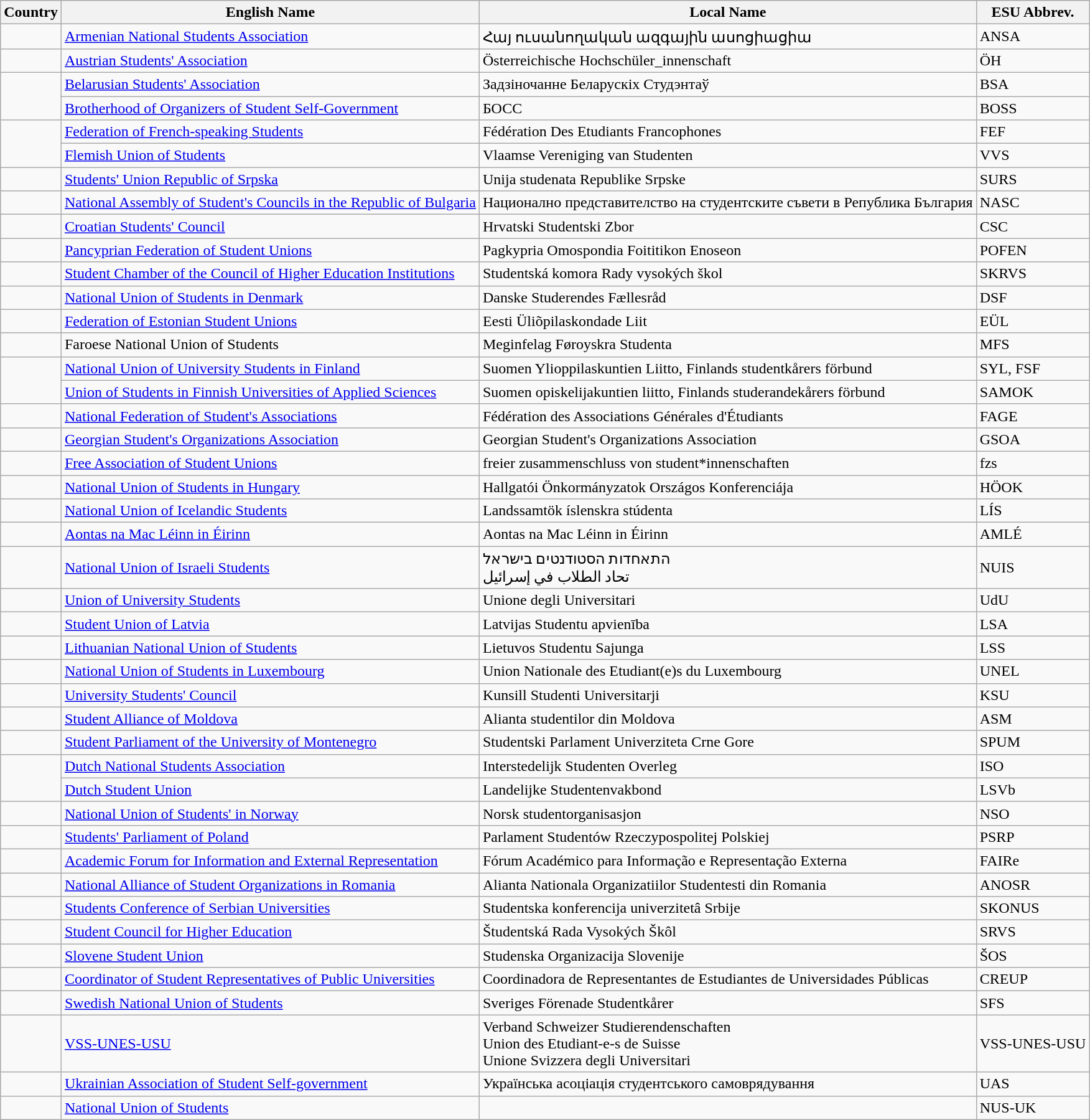<table class="wikitable">
<tr>
<th>Country</th>
<th>English Name</th>
<th>Local Name</th>
<th>ESU Abbrev.</th>
</tr>
<tr>
<td></td>
<td><a href='#'>Armenian National Students Association</a></td>
<td>Հայ ուսանողական ազգային ասոցիացիա</td>
<td>ANSA</td>
</tr>
<tr>
<td></td>
<td><a href='#'>Austrian Students' Association</a></td>
<td>Österreichische Hochschüler_innenschaft</td>
<td>ÖH</td>
</tr>
<tr>
<td rowspan=2></td>
<td><a href='#'>Belarusian Students' Association</a></td>
<td>Задзіночанне Беларускіх Студэнтаў</td>
<td>BSA</td>
</tr>
<tr>
<td><a href='#'>Brotherhood of Organizers of Student Self-Government</a></td>
<td>БОСС</td>
<td>BOSS</td>
</tr>
<tr>
<td rowspan=2></td>
<td><a href='#'>Federation of French-speaking Students</a></td>
<td>Fédération Des Etudiants Francophones</td>
<td>FEF</td>
</tr>
<tr>
<td><a href='#'>Flemish Union of Students</a></td>
<td>Vlaamse Vereniging van Studenten</td>
<td>VVS</td>
</tr>
<tr>
<td></td>
<td><a href='#'>Students' Union Republic of Srpska</a></td>
<td>Unija studenata Republike Srpske</td>
<td>SURS</td>
</tr>
<tr>
<td></td>
<td><a href='#'>National Assembly of Student's Councils in the Republic of Bulgaria</a></td>
<td>Национално представителство на студентските съвети в Република България</td>
<td>NASC</td>
</tr>
<tr>
<td></td>
<td><a href='#'>Croatian Students' Council</a></td>
<td>Hrvatski Studentski Zbor</td>
<td>CSC</td>
</tr>
<tr>
<td></td>
<td><a href='#'>Pancyprian Federation of Student Unions</a></td>
<td>Pagkypria Omospondia Foititikon Enoseon</td>
<td>POFEN</td>
</tr>
<tr>
<td></td>
<td><a href='#'>Student Chamber of the Council of Higher Education Institutions</a></td>
<td>Studentská komora Rady vysokých škol</td>
<td>SKRVS</td>
</tr>
<tr>
<td></td>
<td><a href='#'>National Union of Students in Denmark</a></td>
<td>Danske Studerendes Fællesråd</td>
<td>DSF</td>
</tr>
<tr>
<td></td>
<td><a href='#'>Federation of Estonian Student Unions</a></td>
<td>Eesti Üliõpilaskondade Liit</td>
<td>EÜL</td>
</tr>
<tr>
<td></td>
<td>Faroese National Union of Students</td>
<td>Meginfelag Føroyskra Studenta</td>
<td>MFS</td>
</tr>
<tr>
<td rowspan=2></td>
<td><a href='#'>National Union of University Students in Finland</a></td>
<td>Suomen Ylioppilaskuntien Liitto, Finlands studentkårers förbund</td>
<td>SYL, FSF</td>
</tr>
<tr>
<td><a href='#'>Union of Students in Finnish Universities of Applied Sciences</a></td>
<td>Suomen opiskelijakuntien liitto, Finlands studerandekårers förbund</td>
<td>SAMOK</td>
</tr>
<tr>
<td></td>
<td><a href='#'>National Federation of Student's Associations</a></td>
<td>Fédération des Associations Générales d'Étudiants</td>
<td>FAGE</td>
</tr>
<tr>
<td></td>
<td><a href='#'>Georgian Student's Organizations Association</a></td>
<td>Georgian Student's Organizations Association</td>
<td>GSOA</td>
</tr>
<tr>
<td></td>
<td><a href='#'>Free Association of Student Unions</a></td>
<td>freier zusammenschluss von student*innenschaften</td>
<td>fzs</td>
</tr>
<tr>
<td></td>
<td><a href='#'>National Union of Students in Hungary</a></td>
<td>Hallgatói Önkormányzatok Országos Konferenciája</td>
<td>HÖOK</td>
</tr>
<tr>
<td></td>
<td><a href='#'>National Union of Icelandic Students</a></td>
<td>Landssamtök íslenskra stúdenta</td>
<td>LÍS</td>
</tr>
<tr>
<td></td>
<td><a href='#'>Aontas na Mac Léinn in Éirinn</a></td>
<td>Aontas na Mac Léinn in Éirinn</td>
<td>AMLÉ</td>
</tr>
<tr>
<td></td>
<td><a href='#'>National Union of Israeli Students</a></td>
<td>התאחדות הסטודנטים בישראל<br>تحاد الطلاب في إسرائيل</td>
<td>NUIS</td>
</tr>
<tr>
<td></td>
<td><a href='#'>Union of University Students</a></td>
<td>Unione degli Universitari</td>
<td>UdU</td>
</tr>
<tr>
<td></td>
<td><a href='#'>Student Union of Latvia</a></td>
<td>Latvijas Studentu apvienība</td>
<td>LSA</td>
</tr>
<tr>
<td></td>
<td><a href='#'>Lithuanian National Union of Students</a></td>
<td>Lietuvos Studentu Sajunga</td>
<td>LSS</td>
</tr>
<tr>
<td></td>
<td><a href='#'>National Union of Students in Luxembourg</a></td>
<td>Union Nationale des Etudiant(e)s du Luxembourg</td>
<td>UNEL</td>
</tr>
<tr>
<td></td>
<td><a href='#'>University Students' Council</a></td>
<td>Kunsill Studenti Universitarji</td>
<td>KSU</td>
</tr>
<tr>
<td></td>
<td><a href='#'>Student Alliance of Moldova</a></td>
<td>Alianta studentilor din Moldova</td>
<td>ASM</td>
</tr>
<tr>
<td></td>
<td><a href='#'>Student Parliament of the University of Montenegro</a></td>
<td>Studentski Parlament Univerziteta Crne Gore</td>
<td>SPUM</td>
</tr>
<tr>
<td rowspan=2></td>
<td><a href='#'>Dutch National Students Association</a></td>
<td>Interstedelijk Studenten Overleg</td>
<td>ISO</td>
</tr>
<tr>
<td><a href='#'>Dutch Student Union</a></td>
<td>Landelijke Studentenvakbond</td>
<td>LSVb</td>
</tr>
<tr>
<td></td>
<td><a href='#'>National Union of Students' in Norway</a></td>
<td>Norsk studentorganisasjon</td>
<td>NSO</td>
</tr>
<tr>
<td></td>
<td><a href='#'>Students' Parliament of Poland</a></td>
<td>Parlament Studentów Rzeczypospolitej Polskiej</td>
<td>PSRP</td>
</tr>
<tr>
<td></td>
<td><a href='#'>Academic Forum for Information and External Representation</a></td>
<td>Fórum Académico para Informação e Representação Externa</td>
<td>FAIRe</td>
</tr>
<tr>
<td></td>
<td><a href='#'>National Alliance of Student Organizations in Romania</a></td>
<td>Alianta Nationala  Organizatiilor Studentesti din Romania</td>
<td>ANOSR</td>
</tr>
<tr>
<td></td>
<td><a href='#'>Students Conference of Serbian Universities</a></td>
<td>Studentska konferencija univerzitetâ Srbije</td>
<td>SKONUS</td>
</tr>
<tr>
<td></td>
<td><a href='#'>Student Council for Higher Education</a></td>
<td>Študentská Rada Vysokých Škôl</td>
<td>SRVS</td>
</tr>
<tr>
<td></td>
<td><a href='#'>Slovene Student Union</a></td>
<td>Studenska Organizacija Slovenije</td>
<td>ŠOS</td>
</tr>
<tr>
<td></td>
<td><a href='#'>Coordinator of Student Representatives of Public Universities</a></td>
<td>Coordinadora de Representantes de Estudiantes de Universidades Públicas</td>
<td>CREUP</td>
</tr>
<tr>
<td></td>
<td><a href='#'>Swedish National Union of Students</a></td>
<td>Sveriges Förenade Studentkårer</td>
<td>SFS</td>
</tr>
<tr>
<td></td>
<td><a href='#'>VSS-UNES-USU</a></td>
<td>Verband Schweizer Studierendenschaften<br>Union des Etudiant-e-s de Suisse<br>Unione Svizzera degli Universitari</td>
<td>VSS-UNES-USU</td>
</tr>
<tr>
<td></td>
<td><a href='#'>Ukrainian Association of Student Self-government</a></td>
<td>Українська асоціація студентського самоврядування</td>
<td>UAS</td>
</tr>
<tr>
<td></td>
<td><a href='#'>National Union of Students</a></td>
<td></td>
<td>NUS-UK</td>
</tr>
</table>
